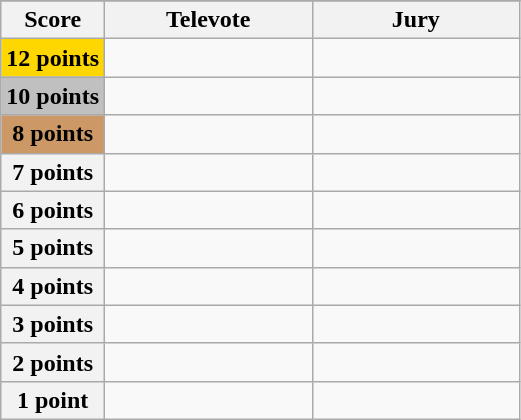<table class="wikitable">
<tr>
</tr>
<tr>
<th scope="col" width="20%">Score</th>
<th scope="col" width="40%">Televote</th>
<th scope="col" width="40%">Jury</th>
</tr>
<tr>
<th scope="row" style="background:gold">12 points</th>
<td></td>
<td></td>
</tr>
<tr>
<th scope="row" style="background:silver">10 points</th>
<td></td>
<td></td>
</tr>
<tr>
<th scope="row" style="background:#CC9966">8 points</th>
<td></td>
<td></td>
</tr>
<tr>
<th scope="row">7 points</th>
<td></td>
<td></td>
</tr>
<tr>
<th scope="row">6 points</th>
<td></td>
<td></td>
</tr>
<tr>
<th scope="row">5 points</th>
<td></td>
<td></td>
</tr>
<tr>
<th scope="row">4 points</th>
<td></td>
<td></td>
</tr>
<tr>
<th scope="row">3 points</th>
<td></td>
<td></td>
</tr>
<tr>
<th scope="row">2 points</th>
<td></td>
<td></td>
</tr>
<tr>
<th scope="row">1 point</th>
<td></td>
<td></td>
</tr>
</table>
